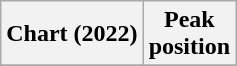<table class="wikitable plainrowheaders sortable" border="1">
<tr>
<th scope="col">Chart (2022)</th>
<th scope="col">Peak<br>position</th>
</tr>
<tr>
</tr>
</table>
